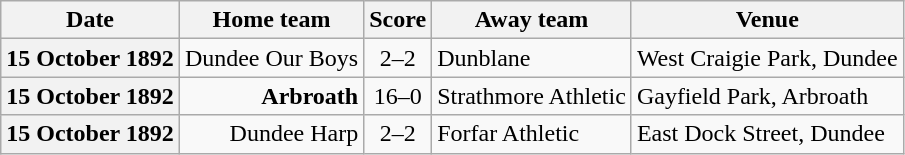<table class="wikitable football-result-list" style="max-width: 80em; text-align: center">
<tr>
<th scope="col">Date</th>
<th scope="col">Home team</th>
<th scope="col">Score</th>
<th scope="col">Away team</th>
<th scope="col">Venue</th>
</tr>
<tr>
<th scope="row">15 October 1892</th>
<td align=right>Dundee Our Boys</td>
<td>2–2</td>
<td align=left>Dunblane</td>
<td align=left>West Craigie Park, Dundee</td>
</tr>
<tr>
<th scope="row">15 October 1892</th>
<td align=right><strong>Arbroath</strong></td>
<td>16–0</td>
<td align=left>Strathmore Athletic</td>
<td align=left>Gayfield Park, Arbroath</td>
</tr>
<tr>
<th scope="row">15 October 1892</th>
<td align=right>Dundee Harp</td>
<td>2–2</td>
<td align=left>Forfar Athletic</td>
<td align=left>East Dock Street, Dundee</td>
</tr>
</table>
